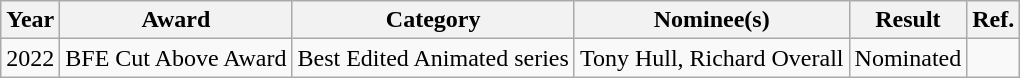<table class="wikitable">
<tr>
<th>Year</th>
<th>Award</th>
<th>Category</th>
<th>Nominee(s)</th>
<th>Result</th>
<th>Ref.</th>
</tr>
<tr>
<td>2022</td>
<td>BFE Cut Above Award</td>
<td>Best Edited Animated series</td>
<td>Tony Hull, Richard Overall</td>
<td Nominated>Nominated</td>
<td></td>
</tr>
</table>
